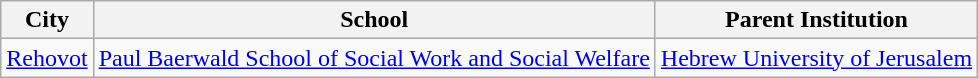<table class="wikitable">
<tr>
<th>City</th>
<th>School</th>
<th>Parent Institution</th>
</tr>
<tr>
<td><a href='#'>Rehovot</a></td>
<td><a href='#'>Paul Baerwald School of Social Work and Social Welfare</a></td>
<td><a href='#'>Hebrew University of Jerusalem</a></td>
</tr>
</table>
